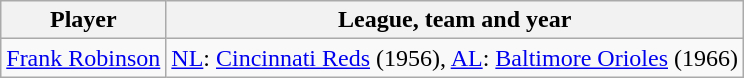<table class="wikitable">
<tr>
<th>Player</th>
<th>League, team and year</th>
</tr>
<tr>
<td><a href='#'>Frank Robinson</a></td>
<td><a href='#'>NL</a>: <a href='#'>Cincinnati Reds</a> (1956), <a href='#'>AL</a>: <a href='#'>Baltimore Orioles</a> (1966)</td>
</tr>
</table>
